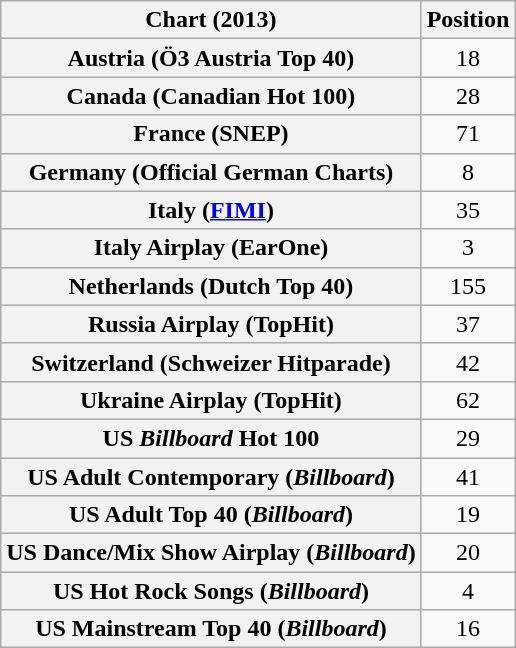<table class="wikitable sortable plainrowheaders" style="text-align:center">
<tr>
<th>Chart (2013)</th>
<th>Position</th>
</tr>
<tr>
<th scope="row">Austria (Ö3 Austria Top 40)</th>
<td style="text-align:center;">18</td>
</tr>
<tr>
<th scope="row">Canada (Canadian Hot 100)</th>
<td style="text-align:center;">28</td>
</tr>
<tr>
<th scope="row">France (SNEP)</th>
<td style="text-align:center;">71</td>
</tr>
<tr>
<th scope="row">Germany (Official German Charts)</th>
<td style="text-align:center;">8</td>
</tr>
<tr>
<th scope="row">Italy (<a href='#'>FIMI</a>)</th>
<td style="text-align:center;">35</td>
</tr>
<tr>
<th scope="row">Italy Airplay (EarOne)</th>
<td>3</td>
</tr>
<tr>
<th scope="row">Netherlands (Dutch Top 40)</th>
<td>155</td>
</tr>
<tr>
<th scope="row">Russia Airplay (TopHit)</th>
<td style="text-align:center;">37</td>
</tr>
<tr>
<th scope="row">Switzerland (Schweizer Hitparade)</th>
<td style="text-align:center;">42</td>
</tr>
<tr>
<th scope="row">Ukraine Airplay (TopHit)</th>
<td style="text-align:center;">62</td>
</tr>
<tr>
<th scope="row">US <em>Billboard</em> Hot 100</th>
<td style="text-align:center;">29</td>
</tr>
<tr>
<th scope="row">US Adult Contemporary (<em>Billboard</em>)</th>
<td style="text-align:center;">41</td>
</tr>
<tr>
<th scope="row">US Adult Top 40 (<em>Billboard</em>)</th>
<td style="text-align:center;">19</td>
</tr>
<tr>
<th scope="row">US Dance/Mix Show Airplay (<em>Billboard</em>)</th>
<td style="text-align:center;">20</td>
</tr>
<tr>
<th scope="row">US Hot Rock Songs (<em>Billboard</em>)</th>
<td style="text-align:center;">4</td>
</tr>
<tr>
<th scope="row">US Mainstream Top 40 (<em>Billboard</em>)</th>
<td style="text-align:center;">16</td>
</tr>
</table>
